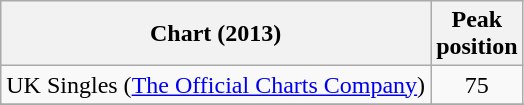<table class="wikitable sortable">
<tr>
<th>Chart (2013)</th>
<th>Peak<br>position</th>
</tr>
<tr>
<td>UK Singles (<a href='#'>The Official Charts Company</a>)</td>
<td style="text-align:center;">75</td>
</tr>
<tr>
</tr>
</table>
